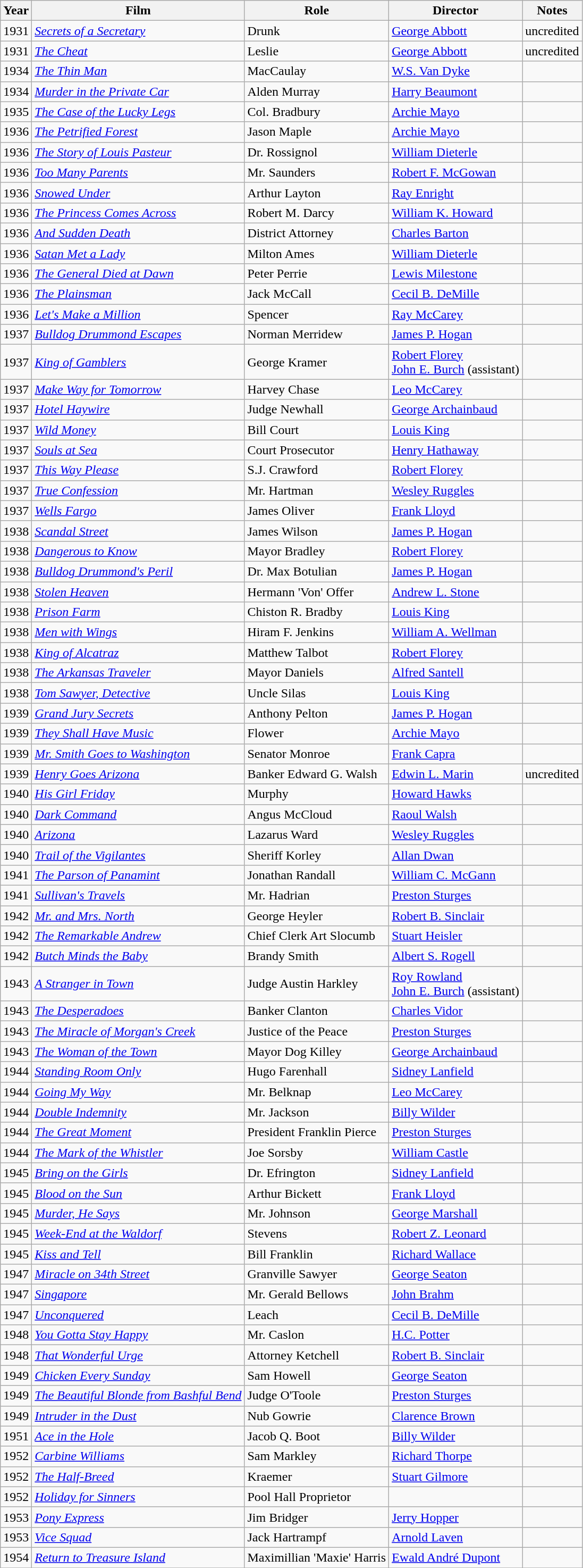<table class="wikitable sortable">
<tr>
<th>Year</th>
<th>Film</th>
<th>Role</th>
<th>Director</th>
<th class="unsortable">Notes</th>
</tr>
<tr>
<td>1931</td>
<td><em><a href='#'>Secrets of a Secretary</a></em></td>
<td>Drunk</td>
<td><a href='#'>George Abbott</a></td>
<td>uncredited</td>
</tr>
<tr>
<td>1931</td>
<td><em><a href='#'>The Cheat</a></em></td>
<td>Leslie</td>
<td><a href='#'>George Abbott</a></td>
<td>uncredited</td>
</tr>
<tr>
<td>1934</td>
<td><em><a href='#'>The Thin Man</a></em></td>
<td>MacCaulay</td>
<td><a href='#'>W.S. Van Dyke</a></td>
<td></td>
</tr>
<tr>
<td>1934</td>
<td><em><a href='#'>Murder in the Private Car</a></em></td>
<td>Alden Murray</td>
<td><a href='#'>Harry Beaumont</a></td>
<td></td>
</tr>
<tr>
<td>1935</td>
<td><em><a href='#'>The Case of the Lucky Legs</a></em></td>
<td>Col. Bradbury</td>
<td><a href='#'>Archie Mayo</a></td>
<td></td>
</tr>
<tr>
<td>1936</td>
<td><em><a href='#'>The Petrified Forest</a></em></td>
<td>Jason Maple</td>
<td><a href='#'>Archie Mayo</a></td>
<td></td>
</tr>
<tr>
<td>1936</td>
<td><em><a href='#'>The Story of Louis Pasteur</a></em></td>
<td>Dr. Rossignol</td>
<td><a href='#'>William Dieterle</a></td>
<td></td>
</tr>
<tr>
<td>1936</td>
<td><em><a href='#'>Too Many Parents</a></em></td>
<td>Mr. Saunders</td>
<td><a href='#'>Robert F. McGowan</a></td>
<td></td>
</tr>
<tr>
<td>1936</td>
<td><em><a href='#'>Snowed Under</a></em></td>
<td>Arthur Layton</td>
<td><a href='#'>Ray Enright</a></td>
<td></td>
</tr>
<tr>
<td>1936</td>
<td><em><a href='#'>The Princess Comes Across</a></em></td>
<td>Robert M. Darcy</td>
<td><a href='#'>William K. Howard</a></td>
<td></td>
</tr>
<tr>
<td>1936</td>
<td><em><a href='#'>And Sudden Death</a></em></td>
<td>District Attorney</td>
<td><a href='#'>Charles Barton</a></td>
<td></td>
</tr>
<tr>
<td>1936</td>
<td><em><a href='#'>Satan Met a Lady</a></em></td>
<td>Milton Ames</td>
<td><a href='#'>William Dieterle</a></td>
<td></td>
</tr>
<tr>
<td>1936</td>
<td><em><a href='#'>The General Died at Dawn</a></em></td>
<td>Peter Perrie</td>
<td><a href='#'>Lewis Milestone</a></td>
<td></td>
</tr>
<tr>
<td>1936</td>
<td><em><a href='#'>The Plainsman</a></em></td>
<td>Jack McCall</td>
<td><a href='#'>Cecil B. DeMille</a></td>
<td></td>
</tr>
<tr>
<td>1936</td>
<td><em><a href='#'>Let's Make a Million</a></em></td>
<td>Spencer</td>
<td><a href='#'>Ray McCarey</a></td>
<td></td>
</tr>
<tr>
<td>1937</td>
<td><em><a href='#'>Bulldog Drummond Escapes</a></em></td>
<td>Norman Merridew</td>
<td><a href='#'>James P. Hogan</a></td>
<td></td>
</tr>
<tr>
<td>1937</td>
<td><em><a href='#'>King of Gamblers</a></em></td>
<td>George Kramer</td>
<td><a href='#'>Robert Florey</a><br><a href='#'>John E. Burch</a> (assistant)</td>
<td></td>
</tr>
<tr>
<td>1937</td>
<td><em><a href='#'>Make Way for Tomorrow</a></em></td>
<td>Harvey Chase</td>
<td><a href='#'>Leo McCarey</a></td>
<td></td>
</tr>
<tr>
<td>1937</td>
<td><em><a href='#'>Hotel Haywire</a></em></td>
<td>Judge Newhall</td>
<td><a href='#'>George Archainbaud</a></td>
<td></td>
</tr>
<tr>
<td>1937</td>
<td><em><a href='#'>Wild Money</a></em></td>
<td>Bill Court</td>
<td><a href='#'>Louis King</a></td>
<td></td>
</tr>
<tr>
<td>1937</td>
<td><em><a href='#'>Souls at Sea</a></em></td>
<td>Court Prosecutor</td>
<td><a href='#'>Henry Hathaway</a></td>
<td></td>
</tr>
<tr>
<td>1937</td>
<td><em><a href='#'>This Way Please</a></em></td>
<td>S.J. Crawford</td>
<td><a href='#'>Robert Florey</a></td>
<td></td>
</tr>
<tr>
<td>1937</td>
<td><em><a href='#'>True Confession</a></em></td>
<td>Mr. Hartman</td>
<td><a href='#'>Wesley Ruggles</a></td>
<td></td>
</tr>
<tr>
<td>1937</td>
<td><em><a href='#'>Wells Fargo</a></em></td>
<td>James Oliver</td>
<td><a href='#'>Frank Lloyd</a></td>
<td></td>
</tr>
<tr>
<td>1938</td>
<td><em><a href='#'>Scandal Street</a></em></td>
<td>James Wilson</td>
<td><a href='#'>James P. Hogan</a></td>
<td></td>
</tr>
<tr>
<td>1938</td>
<td><em><a href='#'>Dangerous to Know</a></em></td>
<td>Mayor Bradley</td>
<td><a href='#'>Robert Florey</a></td>
<td></td>
</tr>
<tr>
<td>1938</td>
<td><em><a href='#'>Bulldog Drummond's Peril</a></em></td>
<td>Dr. Max Botulian</td>
<td><a href='#'>James P. Hogan</a></td>
<td></td>
</tr>
<tr>
<td>1938</td>
<td><em><a href='#'>Stolen Heaven</a></em></td>
<td>Hermann 'Von' Offer</td>
<td><a href='#'>Andrew L. Stone</a></td>
<td></td>
</tr>
<tr>
<td>1938</td>
<td><em><a href='#'>Prison Farm</a></em></td>
<td>Chiston R. Bradby</td>
<td><a href='#'>Louis King</a></td>
<td></td>
</tr>
<tr>
<td>1938</td>
<td><em><a href='#'>Men with Wings</a></em></td>
<td>Hiram F. Jenkins</td>
<td><a href='#'>William A. Wellman</a></td>
<td></td>
</tr>
<tr>
<td>1938</td>
<td><em><a href='#'>King of Alcatraz</a></em></td>
<td>Matthew Talbot</td>
<td><a href='#'>Robert Florey</a></td>
<td></td>
</tr>
<tr>
<td>1938</td>
<td><em><a href='#'>The Arkansas Traveler</a></em></td>
<td>Mayor Daniels</td>
<td><a href='#'>Alfred Santell</a></td>
<td></td>
</tr>
<tr>
<td>1938</td>
<td><em><a href='#'>Tom Sawyer, Detective</a></em></td>
<td>Uncle Silas</td>
<td><a href='#'>Louis King</a></td>
<td></td>
</tr>
<tr>
<td>1939</td>
<td><em><a href='#'>Grand Jury Secrets</a></em></td>
<td>Anthony Pelton</td>
<td><a href='#'>James P. Hogan</a></td>
<td></td>
</tr>
<tr>
<td>1939</td>
<td><em><a href='#'>They Shall Have Music</a></em></td>
<td>Flower</td>
<td><a href='#'>Archie Mayo</a></td>
<td></td>
</tr>
<tr>
<td>1939</td>
<td><em><a href='#'>Mr. Smith Goes to Washington</a></em></td>
<td>Senator Monroe</td>
<td><a href='#'>Frank Capra</a></td>
<td></td>
</tr>
<tr>
<td>1939</td>
<td><em><a href='#'>Henry Goes Arizona</a></em></td>
<td>Banker Edward G. Walsh</td>
<td><a href='#'>Edwin L. Marin</a></td>
<td>uncredited</td>
</tr>
<tr>
<td>1940</td>
<td><em><a href='#'>His Girl Friday</a></em></td>
<td>Murphy</td>
<td><a href='#'>Howard Hawks</a></td>
<td></td>
</tr>
<tr>
<td>1940</td>
<td><em><a href='#'>Dark Command</a></em></td>
<td>Angus McCloud</td>
<td><a href='#'>Raoul Walsh</a></td>
<td></td>
</tr>
<tr>
<td>1940</td>
<td><em><a href='#'>Arizona</a></em></td>
<td>Lazarus Ward</td>
<td><a href='#'>Wesley Ruggles</a></td>
<td></td>
</tr>
<tr>
<td>1940</td>
<td><em><a href='#'>Trail of the Vigilantes</a></em></td>
<td>Sheriff Korley</td>
<td><a href='#'>Allan Dwan</a></td>
<td></td>
</tr>
<tr>
<td>1941</td>
<td><em><a href='#'>The Parson of Panamint</a></em></td>
<td>Jonathan Randall</td>
<td><a href='#'>William C. McGann</a></td>
<td></td>
</tr>
<tr>
<td>1941</td>
<td><em><a href='#'>Sullivan's Travels</a></em></td>
<td>Mr. Hadrian</td>
<td><a href='#'>Preston Sturges</a></td>
<td></td>
</tr>
<tr>
<td>1942</td>
<td><em><a href='#'>Mr. and Mrs. North</a></em></td>
<td>George Heyler</td>
<td><a href='#'>Robert B. Sinclair</a></td>
<td></td>
</tr>
<tr>
<td>1942</td>
<td><em><a href='#'>The Remarkable Andrew</a></em></td>
<td>Chief Clerk Art Slocumb</td>
<td><a href='#'>Stuart Heisler</a></td>
<td></td>
</tr>
<tr>
<td>1942</td>
<td><em><a href='#'>Butch Minds the Baby</a></em></td>
<td>Brandy Smith</td>
<td><a href='#'>Albert S. Rogell</a></td>
<td></td>
</tr>
<tr>
<td>1943</td>
<td><em><a href='#'>A Stranger in Town</a></em></td>
<td>Judge Austin Harkley</td>
<td><a href='#'>Roy Rowland</a><br><a href='#'>John E. Burch</a> (assistant)</td>
<td></td>
</tr>
<tr>
<td>1943</td>
<td><em><a href='#'>The Desperadoes</a></em></td>
<td>Banker Clanton</td>
<td><a href='#'>Charles Vidor</a></td>
<td></td>
</tr>
<tr>
<td>1943</td>
<td><em><a href='#'>The Miracle of Morgan's Creek</a></em></td>
<td>Justice of the Peace</td>
<td><a href='#'>Preston Sturges</a></td>
<td></td>
</tr>
<tr>
<td>1943</td>
<td><em><a href='#'>The Woman of the Town</a></em></td>
<td>Mayor Dog Killey</td>
<td><a href='#'>George Archainbaud</a></td>
<td></td>
</tr>
<tr>
<td>1944</td>
<td><em><a href='#'>Standing Room Only</a></em></td>
<td>Hugo Farenhall</td>
<td><a href='#'>Sidney Lanfield</a></td>
<td></td>
</tr>
<tr>
<td>1944</td>
<td><em><a href='#'>Going My Way</a></em></td>
<td>Mr. Belknap</td>
<td><a href='#'>Leo McCarey</a></td>
<td></td>
</tr>
<tr>
<td>1944</td>
<td><em><a href='#'>Double Indemnity</a></em></td>
<td>Mr. Jackson</td>
<td><a href='#'>Billy Wilder</a></td>
<td></td>
</tr>
<tr>
<td>1944</td>
<td><em><a href='#'>The Great Moment</a></em></td>
<td>President Franklin Pierce</td>
<td><a href='#'>Preston Sturges</a></td>
<td></td>
</tr>
<tr>
<td>1944</td>
<td><em><a href='#'>The Mark of the Whistler</a></em></td>
<td>Joe Sorsby</td>
<td><a href='#'>William Castle</a></td>
<td></td>
</tr>
<tr>
<td>1945</td>
<td><em><a href='#'>Bring on the Girls</a></em></td>
<td>Dr. Efrington</td>
<td><a href='#'>Sidney Lanfield</a></td>
<td></td>
</tr>
<tr>
<td>1945</td>
<td><em><a href='#'>Blood on the Sun</a></em></td>
<td>Arthur Bickett</td>
<td><a href='#'>Frank Lloyd</a></td>
<td></td>
</tr>
<tr>
<td>1945</td>
<td><em><a href='#'>Murder, He Says</a></em></td>
<td>Mr. Johnson</td>
<td><a href='#'>George Marshall</a></td>
<td></td>
</tr>
<tr>
<td>1945</td>
<td><em><a href='#'>Week-End at the Waldorf</a></em></td>
<td>Stevens</td>
<td><a href='#'>Robert Z. Leonard</a></td>
<td></td>
</tr>
<tr>
<td>1945</td>
<td><em><a href='#'>Kiss and Tell</a></em></td>
<td>Bill Franklin</td>
<td><a href='#'>Richard Wallace</a></td>
<td></td>
</tr>
<tr>
<td>1947</td>
<td><em><a href='#'>Miracle on 34th Street</a></em></td>
<td>Granville Sawyer</td>
<td><a href='#'>George Seaton</a></td>
<td></td>
</tr>
<tr>
<td>1947</td>
<td><em><a href='#'>Singapore</a></em></td>
<td>Mr. Gerald Bellows</td>
<td><a href='#'>John Brahm</a></td>
<td></td>
</tr>
<tr>
<td>1947</td>
<td><em><a href='#'>Unconquered</a></em></td>
<td>Leach</td>
<td><a href='#'>Cecil B. DeMille</a></td>
<td></td>
</tr>
<tr>
<td>1948</td>
<td><em><a href='#'>You Gotta Stay Happy</a></em></td>
<td>Mr. Caslon</td>
<td><a href='#'>H.C. Potter</a></td>
<td></td>
</tr>
<tr>
<td>1948</td>
<td><em><a href='#'>That Wonderful Urge</a></em></td>
<td>Attorney Ketchell</td>
<td><a href='#'>Robert B. Sinclair</a></td>
<td></td>
</tr>
<tr>
<td>1949</td>
<td><em><a href='#'>Chicken Every Sunday</a></em></td>
<td>Sam Howell</td>
<td><a href='#'>George Seaton</a></td>
<td></td>
</tr>
<tr>
<td>1949</td>
<td><em><a href='#'>The Beautiful Blonde from Bashful Bend</a></em></td>
<td>Judge O'Toole</td>
<td><a href='#'>Preston Sturges</a></td>
<td></td>
</tr>
<tr>
<td>1949</td>
<td><em><a href='#'>Intruder in the Dust</a></em></td>
<td>Nub Gowrie</td>
<td><a href='#'>Clarence Brown</a></td>
<td></td>
</tr>
<tr>
<td>1951</td>
<td><em><a href='#'>Ace in the Hole</a></em></td>
<td>Jacob Q. Boot</td>
<td><a href='#'>Billy Wilder</a></td>
<td></td>
</tr>
<tr>
<td>1952</td>
<td><em><a href='#'>Carbine Williams</a></em></td>
<td>Sam Markley</td>
<td><a href='#'>Richard Thorpe</a></td>
<td></td>
</tr>
<tr>
<td>1952</td>
<td><em><a href='#'>The Half-Breed</a></em></td>
<td>Kraemer</td>
<td><a href='#'>Stuart Gilmore</a></td>
<td></td>
</tr>
<tr>
<td>1952</td>
<td><em><a href='#'>Holiday for Sinners</a></em></td>
<td>Pool Hall Proprietor</td>
<td></td>
<td></td>
</tr>
<tr>
<td>1953</td>
<td><em><a href='#'>Pony Express</a></em></td>
<td>Jim Bridger</td>
<td><a href='#'>Jerry Hopper</a></td>
<td></td>
</tr>
<tr>
<td>1953</td>
<td><em><a href='#'>Vice Squad</a></em></td>
<td>Jack Hartrampf</td>
<td><a href='#'>Arnold Laven</a></td>
<td></td>
</tr>
<tr>
<td>1954</td>
<td><em><a href='#'>Return to Treasure Island</a></em></td>
<td>Maximillian 'Maxie' Harris</td>
<td><a href='#'>Ewald André Dupont</a></td>
<td></td>
</tr>
<tr>
</tr>
</table>
